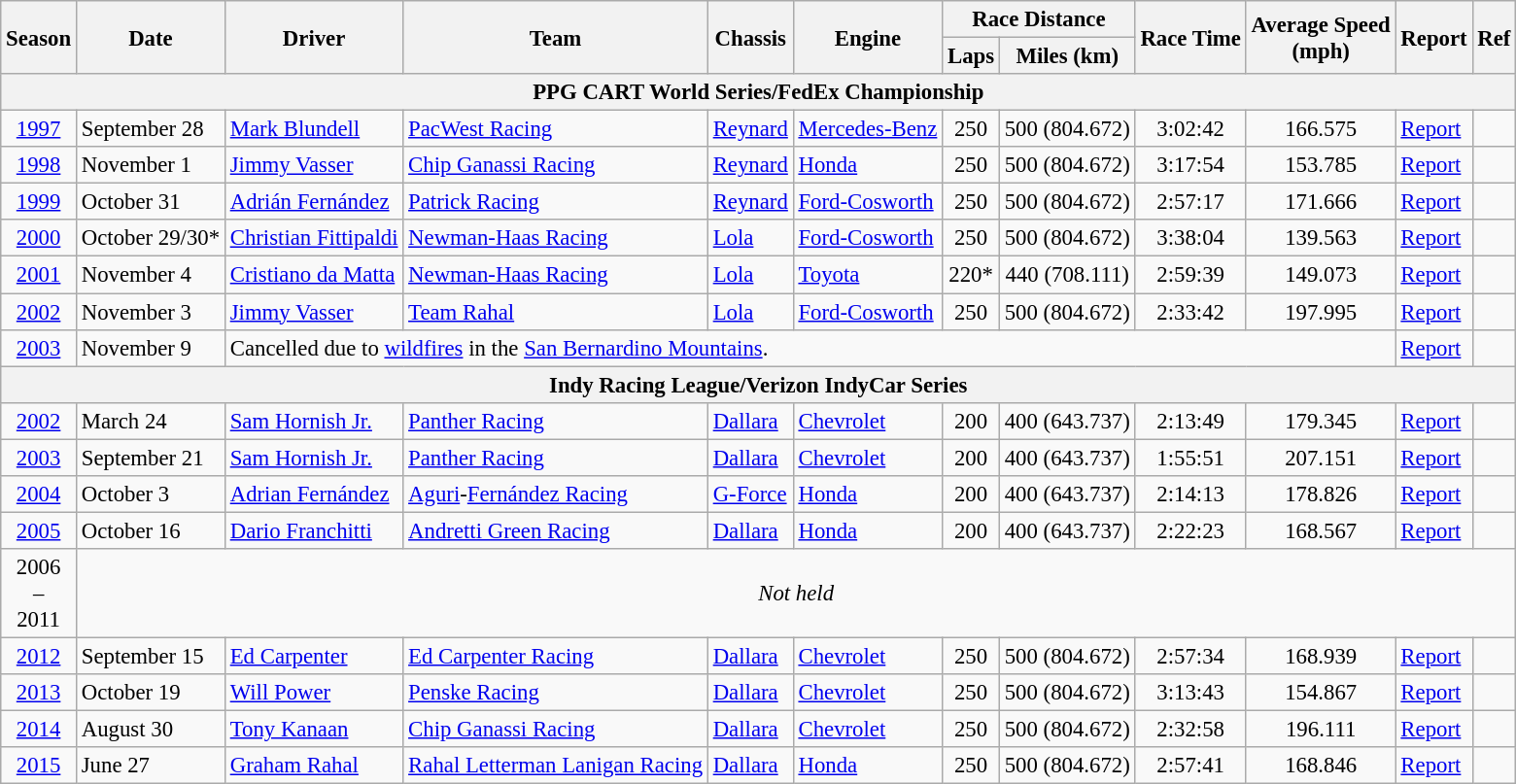<table class="wikitable" style="font-size: 95%;">
<tr>
<th rowspan="2">Season</th>
<th rowspan="2">Date</th>
<th rowspan="2">Driver</th>
<th rowspan="2">Team</th>
<th rowspan="2">Chassis</th>
<th rowspan="2">Engine</th>
<th colspan="2">Race Distance</th>
<th rowspan="2">Race Time</th>
<th rowspan="2">Average Speed<br>(mph)</th>
<th rowspan="2">Report</th>
<th rowspan="2">Ref</th>
</tr>
<tr>
<th>Laps</th>
<th>Miles (km)</th>
</tr>
<tr>
<th colspan=12>PPG CART World Series/FedEx Championship</th>
</tr>
<tr>
<td align=center><a href='#'>1997</a></td>
<td>September 28</td>
<td> <a href='#'>Mark Blundell</a></td>
<td><a href='#'>PacWest Racing</a></td>
<td><a href='#'>Reynard</a></td>
<td><a href='#'>Mercedes-Benz</a></td>
<td align="center">250</td>
<td align="center">500 (804.672)</td>
<td align="center">3:02:42</td>
<td align="center">166.575</td>
<td><a href='#'>Report</a></td>
<td align="center"></td>
</tr>
<tr>
<td align=center><a href='#'>1998</a></td>
<td>November 1</td>
<td> <a href='#'>Jimmy Vasser</a></td>
<td><a href='#'>Chip Ganassi Racing</a></td>
<td><a href='#'>Reynard</a></td>
<td><a href='#'>Honda</a></td>
<td align="center">250</td>
<td align="center">500 (804.672)</td>
<td align="center">3:17:54</td>
<td align="center">153.785</td>
<td><a href='#'>Report</a></td>
<td align="center"></td>
</tr>
<tr>
<td align=center><a href='#'>1999</a></td>
<td>October 31</td>
<td> <a href='#'>Adrián Fernández</a></td>
<td><a href='#'>Patrick Racing</a></td>
<td><a href='#'>Reynard</a></td>
<td><a href='#'>Ford-Cosworth</a></td>
<td align="center">250</td>
<td align="center">500 (804.672)</td>
<td align="center">2:57:17</td>
<td align="center">171.666</td>
<td><a href='#'>Report</a></td>
<td align="center"></td>
</tr>
<tr>
<td align=center><a href='#'>2000</a></td>
<td>October 29/30*</td>
<td> <a href='#'>Christian Fittipaldi</a></td>
<td><a href='#'>Newman-Haas Racing</a></td>
<td><a href='#'>Lola</a></td>
<td><a href='#'>Ford-Cosworth</a></td>
<td align="center">250</td>
<td align="center">500 (804.672)</td>
<td align="center">3:38:04</td>
<td align="center">139.563</td>
<td><a href='#'>Report</a></td>
<td align="center"></td>
</tr>
<tr>
<td align=center><a href='#'>2001</a></td>
<td>November 4</td>
<td> <a href='#'>Cristiano da Matta</a></td>
<td><a href='#'>Newman-Haas Racing</a></td>
<td><a href='#'>Lola</a></td>
<td><a href='#'>Toyota</a></td>
<td align="center">220*</td>
<td align="center">440 (708.111)</td>
<td align="center">2:59:39</td>
<td align="center">149.073</td>
<td><a href='#'>Report</a></td>
<td align="center"></td>
</tr>
<tr>
<td align=center><a href='#'>2002</a></td>
<td>November 3</td>
<td> <a href='#'>Jimmy Vasser</a></td>
<td><a href='#'>Team Rahal</a></td>
<td><a href='#'>Lola</a></td>
<td><a href='#'>Ford-Cosworth</a></td>
<td align="center">250</td>
<td align="center">500 (804.672)</td>
<td align="center">2:33:42</td>
<td align="center">197.995</td>
<td><a href='#'>Report</a></td>
<td align="center"></td>
</tr>
<tr>
<td align=center><a href='#'>2003</a></td>
<td>November 9</td>
<td colspan=8>Cancelled due to <a href='#'>wildfires</a> in the <a href='#'>San Bernardino Mountains</a>.</td>
<td><a href='#'>Report</a></td>
<td align="center"></td>
</tr>
<tr>
<th colspan=12>Indy Racing League/Verizon IndyCar Series</th>
</tr>
<tr>
<td align=center><a href='#'>2002</a></td>
<td>March 24</td>
<td> <a href='#'>Sam Hornish Jr.</a></td>
<td><a href='#'>Panther Racing</a></td>
<td><a href='#'>Dallara</a></td>
<td><a href='#'>Chevrolet</a></td>
<td align="center">200</td>
<td align="center">400 (643.737)</td>
<td align="center">2:13:49</td>
<td align="center">179.345</td>
<td><a href='#'>Report</a></td>
<td align="center"></td>
</tr>
<tr>
<td align=center><a href='#'>2003</a></td>
<td>September 21</td>
<td> <a href='#'>Sam Hornish Jr.</a></td>
<td><a href='#'>Panther Racing</a></td>
<td><a href='#'>Dallara</a></td>
<td><a href='#'>Chevrolet</a></td>
<td align="center">200</td>
<td align="center">400 (643.737)</td>
<td align="center">1:55:51</td>
<td align="center">207.151</td>
<td><a href='#'>Report</a></td>
<td align="center"></td>
</tr>
<tr>
<td align=center><a href='#'>2004</a></td>
<td>October 3</td>
<td> <a href='#'>Adrian Fernández</a></td>
<td><a href='#'>Aguri</a>-<a href='#'>Fernández Racing</a></td>
<td><a href='#'>G-Force</a></td>
<td><a href='#'>Honda</a></td>
<td align="center">200</td>
<td align="center">400 (643.737)</td>
<td align="center">2:14:13</td>
<td align="center">178.826</td>
<td><a href='#'>Report</a></td>
<td align="center"></td>
</tr>
<tr>
<td align=center><a href='#'>2005</a></td>
<td>October 16</td>
<td> <a href='#'>Dario Franchitti</a></td>
<td><a href='#'>Andretti Green Racing</a></td>
<td><a href='#'>Dallara</a></td>
<td><a href='#'>Honda</a></td>
<td align="center">200</td>
<td align="center">400 (643.737)</td>
<td align="center">2:22:23</td>
<td align="center">168.567</td>
<td><a href='#'>Report</a></td>
<td align="center"></td>
</tr>
<tr>
<td align=center>2006<br>–<br>2011</td>
<td colspan=11 align=center><em>Not held</em></td>
</tr>
<tr>
<td align=center><a href='#'>2012</a></td>
<td>September 15</td>
<td> <a href='#'>Ed Carpenter</a></td>
<td><a href='#'>Ed Carpenter Racing</a></td>
<td><a href='#'>Dallara</a></td>
<td><a href='#'>Chevrolet</a></td>
<td align="center">250</td>
<td align="center">500 (804.672)</td>
<td align="center">2:57:34</td>
<td align="center">168.939</td>
<td><a href='#'>Report</a></td>
<td align="center"></td>
</tr>
<tr>
<td align=center><a href='#'>2013</a></td>
<td>October 19</td>
<td> <a href='#'>Will Power</a></td>
<td><a href='#'>Penske Racing</a></td>
<td><a href='#'>Dallara</a></td>
<td><a href='#'>Chevrolet</a></td>
<td align="center">250</td>
<td align="center">500 (804.672)</td>
<td align="center">3:13:43</td>
<td align="center">154.867</td>
<td><a href='#'>Report</a></td>
<td align="center"></td>
</tr>
<tr>
<td align=center><a href='#'>2014</a></td>
<td>August 30</td>
<td> <a href='#'>Tony Kanaan</a></td>
<td><a href='#'>Chip Ganassi Racing</a></td>
<td><a href='#'>Dallara</a></td>
<td><a href='#'>Chevrolet</a></td>
<td align="center">250</td>
<td align="center">500 (804.672)</td>
<td align="center">2:32:58</td>
<td align="center">196.111</td>
<td><a href='#'>Report</a></td>
<td align="center"></td>
</tr>
<tr>
<td align=center><a href='#'>2015</a></td>
<td>June 27</td>
<td> <a href='#'>Graham Rahal</a></td>
<td><a href='#'>Rahal Letterman Lanigan Racing</a></td>
<td><a href='#'>Dallara</a></td>
<td><a href='#'>Honda</a></td>
<td align="center">250</td>
<td align="center">500 (804.672)</td>
<td align="center">2:57:41</td>
<td align="center">168.846</td>
<td><a href='#'>Report</a></td>
<td align="center"></td>
</tr>
</table>
